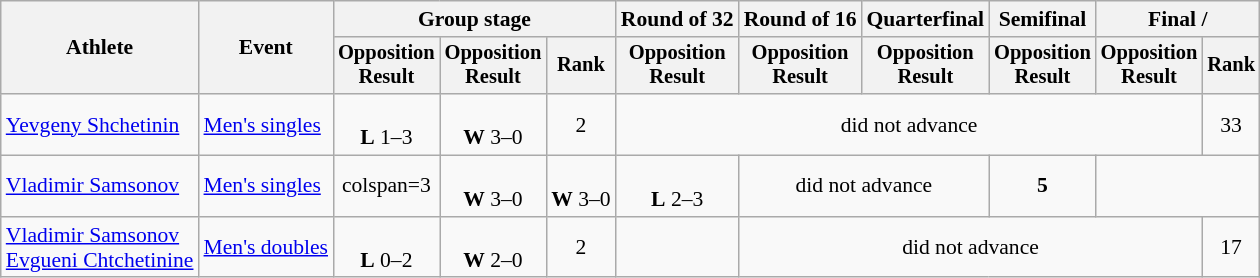<table class=wikitable style="font-size:90%; text-align:center">
<tr>
<th rowspan=2>Athlete</th>
<th rowspan=2>Event</th>
<th colspan=3>Group stage</th>
<th>Round of 32</th>
<th>Round of 16</th>
<th>Quarterfinal</th>
<th>Semifinal</th>
<th colspan=2>Final / </th>
</tr>
<tr style=font-size:95%>
<th>Opposition<br>Result</th>
<th>Opposition<br>Result</th>
<th>Rank</th>
<th>Opposition<br>Result</th>
<th>Opposition<br>Result</th>
<th>Opposition<br>Result</th>
<th>Opposition<br>Result</th>
<th>Opposition<br>Result</th>
<th>Rank</th>
</tr>
<tr>
<td align=left><a href='#'>Yevgeny Shchetinin</a></td>
<td align=left><a href='#'>Men's singles</a></td>
<td><br><strong>L</strong> 1–3</td>
<td><br><strong>W</strong> 3–0</td>
<td>2</td>
<td colspan=5>did not advance</td>
<td>33</td>
</tr>
<tr>
<td align=left><a href='#'>Vladimir Samsonov</a></td>
<td align=left><a href='#'>Men's singles</a></td>
<td>colspan=3 </td>
<td><br><strong>W</strong> 3–0</td>
<td><br><strong>W</strong> 3–0</td>
<td><br><strong>L</strong> 2–3</td>
<td colspan=2>did not advance</td>
<td><strong>5</strong></td>
</tr>
<tr>
<td align=left><a href='#'>Vladimir Samsonov</a><br><a href='#'>Evgueni Chtchetinine</a></td>
<td align=left><a href='#'>Men's doubles</a></td>
<td><br><strong>L</strong> 0–2</td>
<td><br><strong>W</strong> 2–0</td>
<td>2</td>
<td></td>
<td colspan=4>did not advance</td>
<td>17</td>
</tr>
</table>
